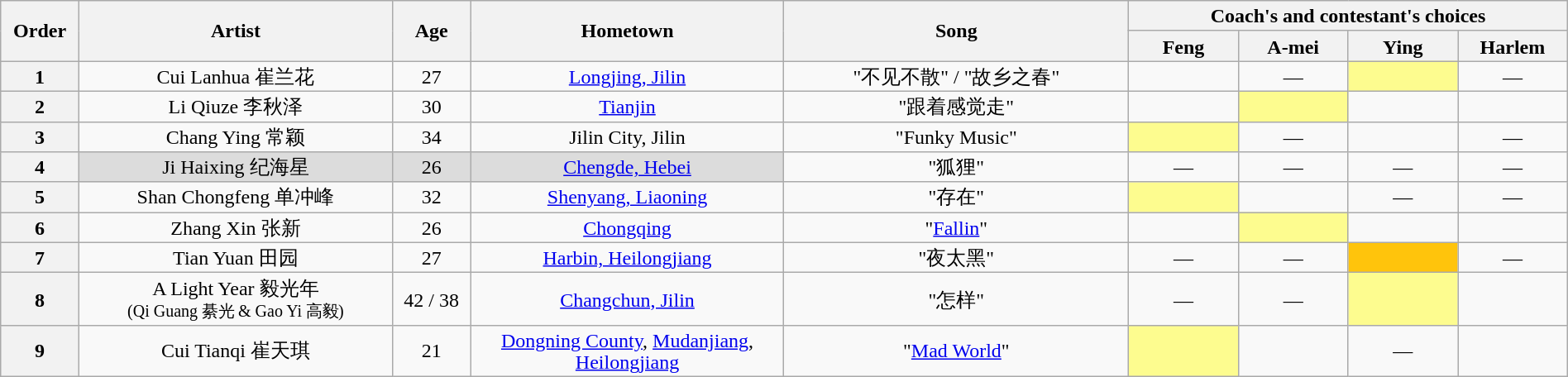<table class="wikitable" style="text-align:center; line-height:17px; width:100%;">
<tr>
<th scope="col" rowspan="2" style="width:05%;">Order</th>
<th scope="col" rowspan="2" style="width:20%;">Artist</th>
<th scope="col" rowspan="2" style="width:05%;">Age</th>
<th scope="col" rowspan="2" style="width:20%;">Hometown</th>
<th scope="col" rowspan="2" style="width:22%;">Song</th>
<th scope="col" colspan="4" style="width:28%;">Coach's and contestant's choices</th>
</tr>
<tr>
<th style="width:07%;">Feng</th>
<th style="width:07%;">A-mei</th>
<th style="width:07%;">Ying</th>
<th style="width:07%;">Harlem</th>
</tr>
<tr>
<th>1</th>
<td>Cui Lanhua 崔兰花</td>
<td>27</td>
<td><a href='#'>Longjing, Jilin</a></td>
<td>"不见不散" / "故乡之春"</td>
<td><strong></strong></td>
<td>—</td>
<td style="background:#fdfc8f;"><strong></strong></td>
<td>—</td>
</tr>
<tr>
<th>2</th>
<td>Li Qiuze 李秋泽</td>
<td>30</td>
<td><a href='#'>Tianjin</a></td>
<td>"跟着感觉走"</td>
<td><strong></strong></td>
<td style="background:#fdfc8f;"><strong></strong></td>
<td><strong></strong></td>
<td><strong></strong></td>
</tr>
<tr>
<th>3</th>
<td>Chang Ying 常颖</td>
<td>34</td>
<td>Jilin City, Jilin</td>
<td>"Funky Music"</td>
<td style="background:#fdfc8f;"><strong></strong></td>
<td>—</td>
<td><strong></strong></td>
<td>—</td>
</tr>
<tr>
<th>4</th>
<td style="background:#DCDCDC;">Ji Haixing 纪海星</td>
<td style="background:#DCDCDC;">26</td>
<td style="background:#DCDCDC;"><a href='#'>Chengde, Hebei</a></td>
<td>"狐狸"</td>
<td>—</td>
<td>—</td>
<td>—</td>
<td>—</td>
</tr>
<tr>
<th>5</th>
<td>Shan Chongfeng 单冲峰</td>
<td>32</td>
<td><a href='#'>Shenyang, Liaoning</a></td>
<td>"存在"</td>
<td style="background:#fdfc8f;"><strong></strong></td>
<td><strong></strong></td>
<td>—</td>
<td>—</td>
</tr>
<tr>
<th>6</th>
<td>Zhang Xin 张新</td>
<td>26</td>
<td><a href='#'>Chongqing</a></td>
<td>"<a href='#'>Fallin</a>"</td>
<td><strong></strong></td>
<td style="background:#fdfc8f;"><strong></strong></td>
<td><strong></strong></td>
<td><strong></strong></td>
</tr>
<tr>
<th>7</th>
<td>Tian Yuan 田园</td>
<td>27</td>
<td><a href='#'>Harbin, Heilongjiang</a></td>
<td>"夜太黑"</td>
<td>—</td>
<td>—</td>
<td style="background:#FFC40C;"><strong></strong></td>
<td>—</td>
</tr>
<tr>
<th>8</th>
<td>A Light Year 毅光年<br><small>(Qi Guang 綦光 & Gao Yi 高毅)</small></td>
<td>42 / 38</td>
<td><a href='#'>Changchun, Jilin</a></td>
<td>"怎样"</td>
<td>—</td>
<td>—</td>
<td style="background:#fdfc8f;"><strong></strong></td>
<td><strong></strong></td>
</tr>
<tr>
<th>9</th>
<td>Cui Tianqi 崔天琪</td>
<td>21</td>
<td><a href='#'>Dongning County</a>, <a href='#'>Mudanjiang</a>, <a href='#'>Heilongjiang</a></td>
<td>"<a href='#'>Mad World</a>"</td>
<td style="background:#fdfc8f;"><strong></strong></td>
<td><strong></strong></td>
<td>—</td>
<td><strong></strong></td>
</tr>
</table>
